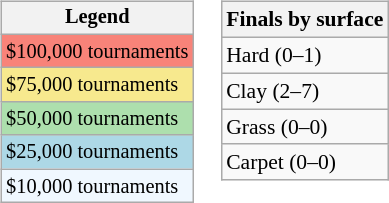<table>
<tr valign=top>
<td><br><table class=wikitable style="font-size:85%">
<tr>
<th>Legend</th>
</tr>
<tr style="background:#f88379;">
<td>$100,000 tournaments</td>
</tr>
<tr style="background:#f7e98e;">
<td>$75,000 tournaments</td>
</tr>
<tr style="background:#addfad;">
<td>$50,000 tournaments</td>
</tr>
<tr style="background:lightblue;">
<td>$25,000 tournaments</td>
</tr>
<tr style="background:#f0f8ff;">
<td>$10,000 tournaments</td>
</tr>
</table>
</td>
<td><br><table class=wikitable style="font-size:90%">
<tr>
<th>Finals by surface</th>
</tr>
<tr>
<td>Hard (0–1)</td>
</tr>
<tr>
<td>Clay (2–7)</td>
</tr>
<tr>
<td>Grass (0–0)</td>
</tr>
<tr>
<td>Carpet (0–0)</td>
</tr>
</table>
</td>
</tr>
</table>
